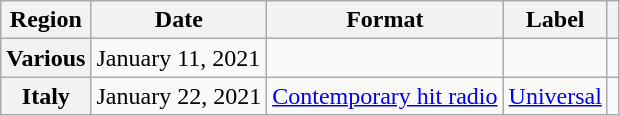<table class="wikitable plainrowheaders">
<tr>
<th scope="col">Region</th>
<th scope="col">Date</th>
<th scope="col">Format</th>
<th scope="col">Label</th>
<th scope="col"></th>
</tr>
<tr>
<th scope="row">Various</th>
<td>January 11, 2021</td>
<td></td>
<td></td>
<td></td>
</tr>
<tr>
<th scope="row">Italy</th>
<td>January 22, 2021</td>
<td><a href='#'>Contemporary hit radio</a></td>
<td><a href='#'>Universal</a></td>
<td></td>
</tr>
</table>
